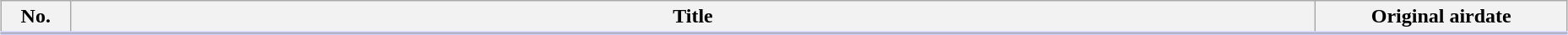<table class="wikitable" style="width:98%; margin:auto; background:#FFF;">
<tr style="border-bottom: 3px solid #CCF;">
<th style="width:3em;">No.</th>
<th>Title</th>
<th style="width:12em;">Original airdate</th>
</tr>
<tr>
</tr>
</table>
